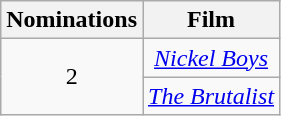<table class="wikitable" style="text-align: center;">
<tr>
<th scope="col" width="56">Nominations</th>
<th scope="col" align="center">Film</th>
</tr>
<tr>
<td rowspan="2" style="text-align:center;">2</td>
<td><em><a href='#'>Nickel Boys</a></em></td>
</tr>
<tr>
<td><em><a href='#'>The Brutalist</a></em></td>
</tr>
</table>
